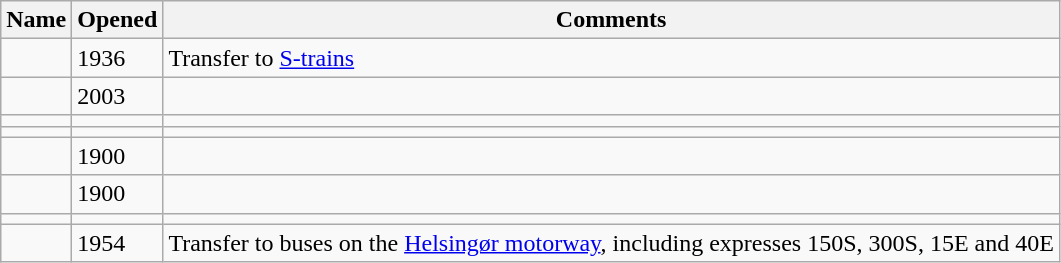<table class=wikitable>
<tr>
<th>Name</th>
<th>Opened</th>
<th>Comments</th>
</tr>
<tr>
<td></td>
<td>1936</td>
<td>Transfer to <a href='#'>S-trains</a></td>
</tr>
<tr>
<td></td>
<td>2003</td>
<td></td>
</tr>
<tr>
<td></td>
<td></td>
<td></td>
</tr>
<tr>
<td></td>
<td></td>
<td></td>
</tr>
<tr>
<td></td>
<td>1900</td>
<td></td>
</tr>
<tr>
<td></td>
<td>1900</td>
<td></td>
</tr>
<tr>
<td></td>
<td></td>
<td></td>
</tr>
<tr>
<td></td>
<td>1954</td>
<td>Transfer to buses on the <a href='#'>Helsingør motorway</a>, including expresses 150S, 300S, 15E and 40E</td>
</tr>
</table>
